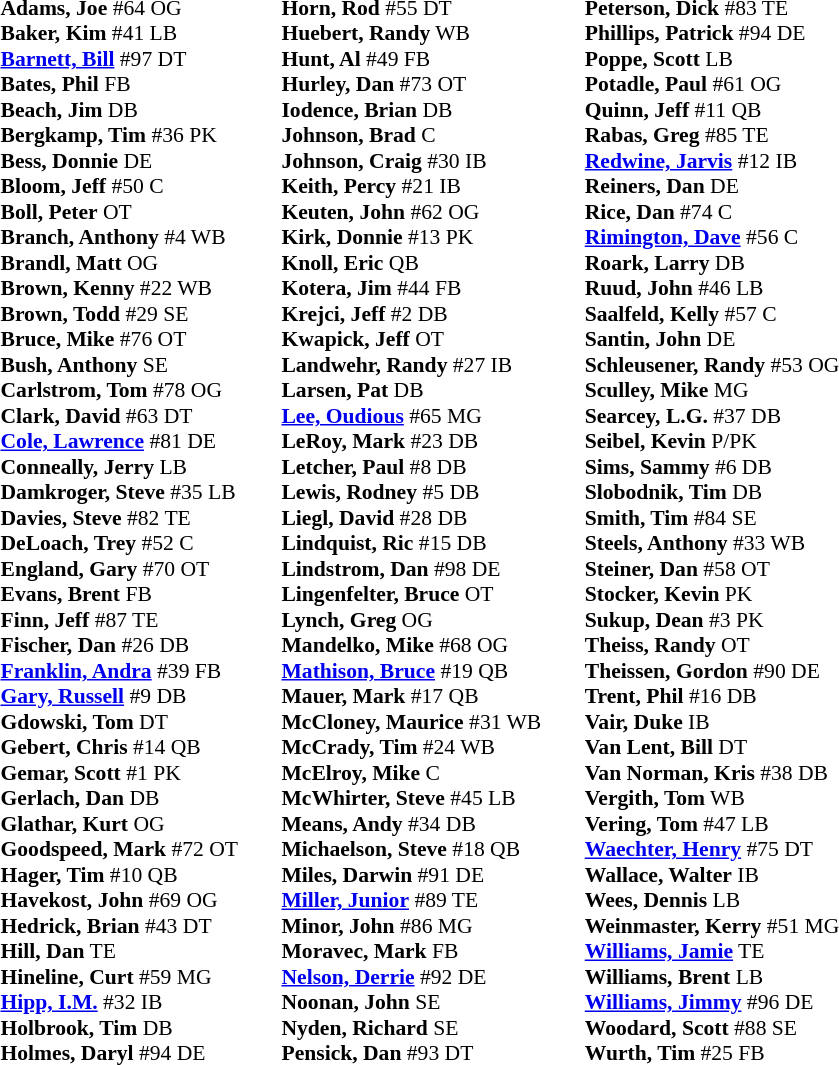<table class="toccolours" style="border-collapse:collapse; font-size:90%;">
<tr>
<td colspan="7" align="center"></td>
</tr>
<tr>
<td colspan=7 align="right"></td>
</tr>
<tr>
<td valign="top"><br><strong>Adams, Joe</strong> #64  OG<br>
<strong>Baker, Kim</strong> #41  LB<br>
<strong><a href='#'>Barnett, Bill</a></strong> #97  DT<br>
<strong>Bates, Phil</strong>  FB<br>
<strong>Beach, Jim</strong>  DB<br>
<strong>Bergkamp, Tim</strong> #36  PK<br>
<strong>Bess, Donnie</strong>  DE<br>
<strong>Bloom, Jeff</strong> #50  C<br>
<strong>Boll, Peter</strong>  OT<br>
<strong>Branch, Anthony</strong> #4  WB<br>
<strong>Brandl, Matt</strong>  OG<br>
<strong>Brown, Kenny</strong> #22  WB<br>
<strong>Brown, Todd</strong> #29  SE<br>
<strong>Bruce, Mike</strong> #76  OT<br>
<strong>Bush, Anthony</strong>  SE<br>
<strong>Carlstrom, Tom</strong> #78  OG<br>
<strong>Clark, David</strong> #63  DT<br>
<strong><a href='#'>Cole, Lawrence</a></strong> #81  DE<br>
<strong>Conneally, Jerry</strong>  LB<br>
<strong>Damkroger, Steve</strong> #35  LB<br>
<strong>Davies, Steve</strong> #82  TE<br>
<strong>DeLoach, Trey</strong> #52  C<br>
<strong>England, Gary</strong> #70  OT<br>
<strong>Evans, Brent</strong>  FB<br>
<strong>Finn, Jeff</strong> #87  TE<br>
<strong>Fischer, Dan</strong> #26  DB<br>
<strong><a href='#'>Franklin, Andra</a></strong> #39  FB<br>
<strong><a href='#'>Gary, Russell</a></strong> #9  DB<br>
<strong>Gdowski, Tom</strong>  DT<br>
<strong>Gebert, Chris</strong> #14  QB<br>
<strong>Gemar, Scott</strong> #1  PK<br>
<strong>Gerlach, Dan</strong>  DB<br>
<strong>Glathar, Kurt</strong>  OG<br>
<strong>Goodspeed, Mark</strong> #72  OT<br>
<strong>Hager, Tim</strong> #10  QB<br>
<strong>Havekost, John</strong> #69  OG<br>
<strong>Hedrick, Brian</strong> #43  DT<br>
<strong>Hill, Dan</strong>  TE<br>
<strong>Hineline, Curt</strong> #59  MG<br>
<strong><a href='#'>Hipp, I.M.</a></strong> #32  IB<br>
<strong>Holbrook, Tim</strong>  DB<br>
<strong>Holmes, Daryl</strong> #94  DE<br></td>
<td width="25"> </td>
<td valign="top"><br><strong>Horn, Rod</strong> #55  DT<br>
<strong>Huebert, Randy</strong>  WB<br>
<strong>Hunt, Al</strong> #49  FB<br>
<strong>Hurley, Dan</strong> #73  OT<br>
<strong>Iodence, Brian</strong>  DB<br>
<strong>Johnson, Brad</strong>  C<br>
<strong>Johnson, Craig</strong> #30  IB<br>
<strong>Keith, Percy</strong> #21  IB<br>
<strong>Keuten, John</strong> #62  OG<br>
<strong>Kirk, Donnie</strong> #13  PK<br>
<strong>Knoll, Eric</strong>  QB<br>
<strong>Kotera, Jim</strong> #44  FB<br>
<strong>Krejci, Jeff</strong> #2  DB<br>
<strong>Kwapick, Jeff</strong>  OT<br>
<strong>Landwehr, Randy</strong> #27  IB<br>
<strong>Larsen, Pat</strong>  DB<br>
<strong><a href='#'>Lee, Oudious</a></strong> #65  MG<br>
<strong>LeRoy, Mark</strong> #23  DB<br>
<strong>Letcher, Paul</strong> #8  DB<br>
<strong>Lewis, Rodney</strong> #5  DB<br>
<strong>Liegl, David</strong> #28  DB<br>
<strong>Lindquist, Ric</strong> #15  DB<br>
<strong>Lindstrom, Dan</strong> #98  DE<br>
<strong>Lingenfelter, Bruce</strong>  OT<br>
<strong>Lynch, Greg</strong>  OG<br>
<strong>Mandelko, Mike</strong> #68  OG<br>
<strong><a href='#'>Mathison, Bruce</a></strong> #19  QB<br>
<strong>Mauer, Mark</strong> #17  QB<br>
<strong>McCloney, Maurice</strong> #31  WB<br>
<strong>McCrady, Tim</strong> #24  WB<br>
<strong>McElroy, Mike</strong>  C<br>
<strong>McWhirter, Steve</strong> #45  LB<br>
<strong>Means, Andy</strong> #34  DB<br>
<strong>Michaelson, Steve</strong> #18  QB<br>
<strong>Miles, Darwin</strong> #91  DE<br>
<strong><a href='#'>Miller, Junior</a></strong> #89  TE<br>
<strong>Minor, John</strong> #86  MG<br>
<strong>Moravec, Mark</strong>  FB<br>
<strong><a href='#'>Nelson, Derrie</a></strong> #92  DE<br>
<strong>Noonan, John</strong>  SE<br>
<strong>Nyden, Richard</strong>  SE<br>
<strong>Pensick, Dan</strong> #93  DT<br></td>
<td width="25"> </td>
<td valign="top"><br><strong>Peterson, Dick</strong> #83  TE<br>
<strong>Phillips, Patrick</strong> #94  DE<br>
<strong>Poppe, Scott</strong>  LB<br>
<strong>Potadle, Paul</strong> #61  OG<br>
<strong>Quinn, Jeff</strong> #11  QB<br>
<strong>Rabas, Greg</strong> #85  TE<br>
<strong><a href='#'>Redwine, Jarvis</a></strong> #12  IB<br>
<strong>Reiners, Dan</strong>  DE<br>
<strong>Rice, Dan</strong> #74  C<br>
<strong><a href='#'>Rimington, Dave</a></strong> #56  C<br>
<strong>Roark, Larry</strong>  DB<br>
<strong>Ruud, John</strong> #46  LB<br>
<strong>Saalfeld, Kelly</strong> #57  C<br>
<strong>Santin, John</strong>  DE<br>
<strong>Schleusener, Randy</strong> #53  OG<br>
<strong>Sculley, Mike</strong>  MG<br>
<strong>Searcey, L.G.</strong> #37  DB<br>
<strong>Seibel, Kevin</strong>  P/PK<br>
<strong>Sims, Sammy</strong> #6  DB<br>
<strong>Slobodnik, Tim</strong>  DB<br>
<strong>Smith, Tim</strong> #84  SE<br>
<strong>Steels, Anthony</strong> #33  WB<br>
<strong>Steiner, Dan</strong> #58  OT<br>
<strong>Stocker, Kevin</strong>  PK<br>
<strong>Sukup, Dean</strong> #3  PK<br>
<strong>Theiss, Randy</strong>  OT<br>
<strong>Theissen, Gordon</strong> #90  DE<br>
<strong>Trent, Phil</strong> #16  DB<br>
<strong>Vair, Duke</strong>  IB<br>
<strong>Van Lent, Bill</strong>  DT<br>
<strong>Van Norman, Kris</strong> #38  DB<br>
<strong>Vergith, Tom</strong>  WB<br>
<strong>Vering, Tom</strong> #47  LB<br>
<strong><a href='#'>Waechter, Henry</a></strong> #75  DT<br>
<strong>Wallace, Walter</strong>  IB<br>
<strong>Wees, Dennis</strong>  LB<br>
<strong>Weinmaster, Kerry</strong> #51  MG<br>
<strong><a href='#'>Williams, Jamie</a></strong>  TE<br>
<strong>Williams, Brent</strong>  LB<br>
<strong><a href='#'>Williams, Jimmy</a></strong> #96  DE<br>
<strong>Woodard, Scott</strong> #88  SE<br>
<strong>Wurth, Tim</strong> #25  FB</td>
<td colspan="5" valign="bottom" align="right"></td>
</tr>
</table>
